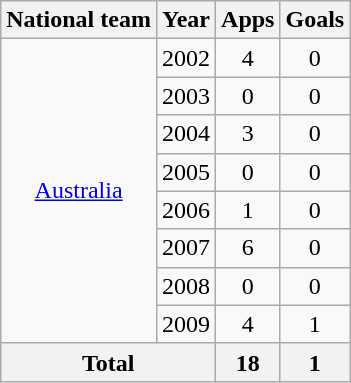<table class="wikitable" style="text-align:center">
<tr>
<th>National team</th>
<th>Year</th>
<th>Apps</th>
<th>Goals</th>
</tr>
<tr>
<td rowspan="8"><a href='#'>Australia</a></td>
<td>2002</td>
<td>4</td>
<td>0</td>
</tr>
<tr>
<td>2003</td>
<td>0</td>
<td>0</td>
</tr>
<tr>
<td>2004</td>
<td>3</td>
<td>0</td>
</tr>
<tr>
<td>2005</td>
<td>0</td>
<td>0</td>
</tr>
<tr>
<td>2006</td>
<td>1</td>
<td>0</td>
</tr>
<tr>
<td>2007</td>
<td>6</td>
<td>0</td>
</tr>
<tr>
<td>2008</td>
<td>0</td>
<td>0</td>
</tr>
<tr>
<td>2009</td>
<td>4</td>
<td>1</td>
</tr>
<tr>
<th colspan="2">Total</th>
<th>18</th>
<th>1</th>
</tr>
</table>
